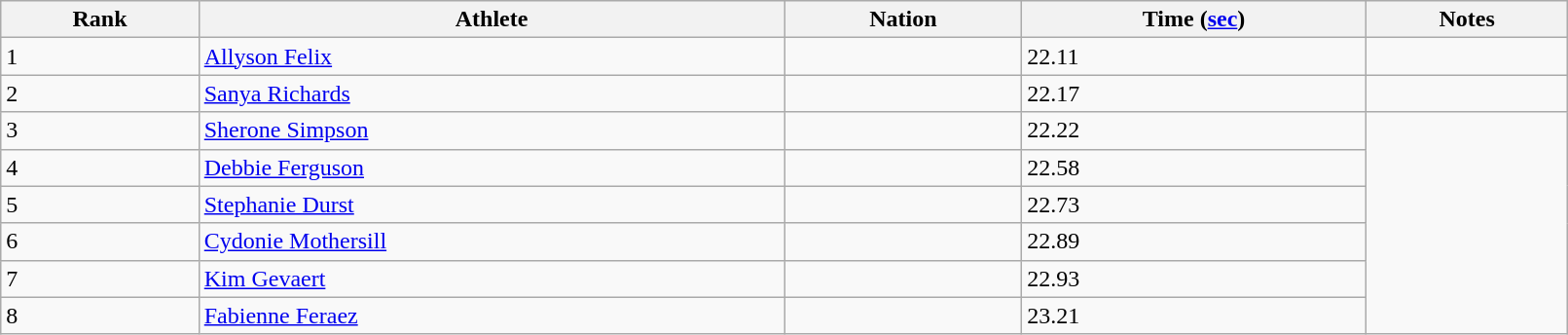<table class="wikitable" style="text=align:center;" width=85%>
<tr>
<th>Rank</th>
<th>Athlete</th>
<th>Nation</th>
<th>Time (<a href='#'>sec</a>)</th>
<th>Notes</th>
</tr>
<tr>
<td>1</td>
<td><a href='#'>Allyson Felix</a></td>
<td></td>
<td>22.11</td>
<td></td>
</tr>
<tr>
<td>2</td>
<td><a href='#'>Sanya Richards</a></td>
<td></td>
<td>22.17</td>
<td></td>
</tr>
<tr>
<td>3</td>
<td><a href='#'>Sherone Simpson</a></td>
<td></td>
<td>22.22</td>
</tr>
<tr>
<td>4</td>
<td><a href='#'>Debbie Ferguson</a></td>
<td></td>
<td>22.58</td>
</tr>
<tr>
<td>5</td>
<td><a href='#'>Stephanie Durst</a></td>
<td></td>
<td>22.73</td>
</tr>
<tr>
<td>6</td>
<td><a href='#'>Cydonie Mothersill</a></td>
<td></td>
<td>22.89</td>
</tr>
<tr>
<td>7</td>
<td><a href='#'>Kim Gevaert</a></td>
<td></td>
<td>22.93</td>
</tr>
<tr>
<td>8</td>
<td><a href='#'>Fabienne Feraez</a></td>
<td></td>
<td>23.21</td>
</tr>
</table>
